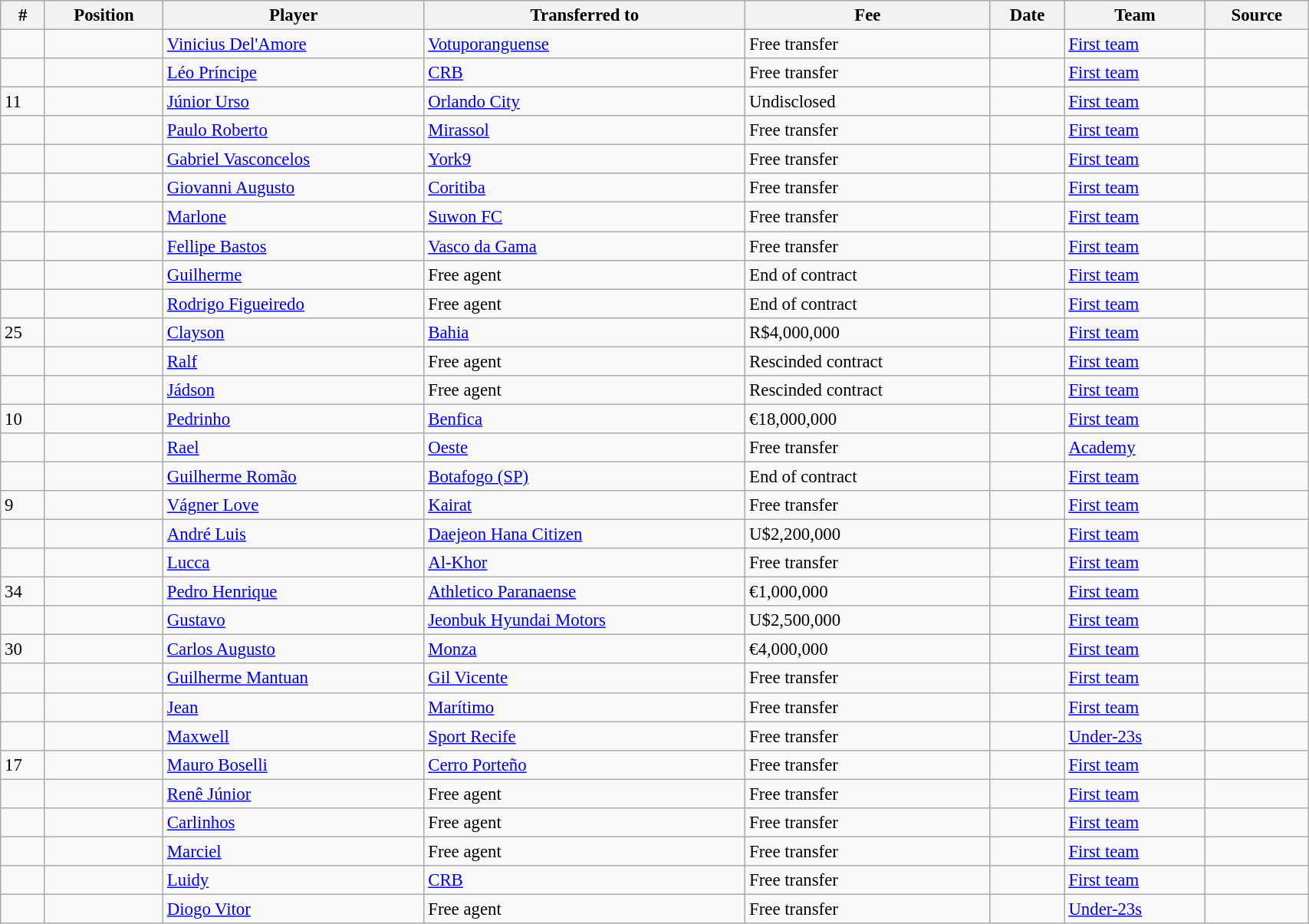<table class="wikitable sortable" style="width:90%; text-align:center; font-size:95%; text-align:left;">
<tr>
<th><strong>#</strong></th>
<th><strong>Position </strong></th>
<th><strong>Player </strong></th>
<th><strong>Transferred to</strong></th>
<th><strong>Fee </strong></th>
<th><strong>Date </strong></th>
<th><strong>Team</strong></th>
<th><strong>Source</strong></th>
</tr>
<tr>
<td></td>
<td></td>
<td> <a href='#'>Vinicius Del'Amore</a></td>
<td> <a href='#'>Votuporanguense</a></td>
<td>Free transfer </td>
<td></td>
<td><a href='#'>First team</a></td>
<td></td>
</tr>
<tr>
<td></td>
<td></td>
<td> <a href='#'>Léo Príncipe</a></td>
<td> <a href='#'>CRB</a></td>
<td>Free transfer </td>
<td></td>
<td><a href='#'>First team</a></td>
<td></td>
</tr>
<tr>
<td>11</td>
<td></td>
<td> <a href='#'>Júnior Urso</a></td>
<td> <a href='#'>Orlando City</a></td>
<td>Undisclosed </td>
<td></td>
<td><a href='#'>First team</a></td>
<td></td>
</tr>
<tr>
<td></td>
<td></td>
<td> <a href='#'>Paulo Roberto</a></td>
<td> <a href='#'>Mirassol</a></td>
<td>Free transfer </td>
<td></td>
<td><a href='#'>First team</a></td>
<td></td>
</tr>
<tr>
<td></td>
<td></td>
<td> <a href='#'>Gabriel Vasconcelos</a></td>
<td> <a href='#'>York9</a></td>
<td>Free transfer </td>
<td></td>
<td><a href='#'>First team</a></td>
<td></td>
</tr>
<tr>
<td></td>
<td></td>
<td> <a href='#'>Giovanni Augusto</a></td>
<td> <a href='#'>Coritiba</a></td>
<td>Free transfer </td>
<td></td>
<td><a href='#'>First team</a></td>
<td></td>
</tr>
<tr>
<td></td>
<td></td>
<td> <a href='#'>Marlone</a></td>
<td> <a href='#'>Suwon FC</a></td>
<td>Free transfer </td>
<td></td>
<td><a href='#'>First team</a></td>
<td></td>
</tr>
<tr>
<td></td>
<td></td>
<td> <a href='#'>Fellipe Bastos</a></td>
<td> <a href='#'>Vasco da Gama</a></td>
<td>Free transfer </td>
<td></td>
<td><a href='#'>First team</a></td>
<td></td>
</tr>
<tr>
<td></td>
<td></td>
<td> <a href='#'>Guilherme</a></td>
<td>Free agent</td>
<td>End of contract</td>
<td></td>
<td><a href='#'>First team</a></td>
<td></td>
</tr>
<tr>
<td></td>
<td></td>
<td> <a href='#'>Rodrigo Figueiredo</a></td>
<td>Free agent</td>
<td>End of contract</td>
<td></td>
<td><a href='#'>First team</a></td>
<td></td>
</tr>
<tr>
<td>25</td>
<td></td>
<td> <a href='#'>Clayson</a></td>
<td> <a href='#'>Bahia</a></td>
<td>R$4,000,000</td>
<td></td>
<td><a href='#'>First team</a></td>
<td></td>
</tr>
<tr>
<td></td>
<td></td>
<td> <a href='#'>Ralf</a></td>
<td>Free agent</td>
<td>Rescinded contract</td>
<td></td>
<td><a href='#'>First team</a></td>
<td></td>
</tr>
<tr>
<td></td>
<td></td>
<td> <a href='#'>Jádson</a></td>
<td>Free agent</td>
<td>Rescinded contract</td>
<td></td>
<td><a href='#'>First team</a></td>
<td></td>
</tr>
<tr>
<td>10</td>
<td></td>
<td> <a href='#'>Pedrinho</a></td>
<td> <a href='#'>Benfica</a></td>
<td>€18,000,000  </td>
<td> </td>
<td><a href='#'>First team</a></td>
<td></td>
</tr>
<tr>
<td></td>
<td></td>
<td> <a href='#'>Rael</a></td>
<td> <a href='#'>Oeste</a></td>
<td>Free transfer </td>
<td></td>
<td><a href='#'>Academy</a></td>
<td></td>
</tr>
<tr>
<td></td>
<td></td>
<td> <a href='#'>Guilherme Romão</a></td>
<td> <a href='#'>Botafogo (SP)</a></td>
<td>End of contract</td>
<td></td>
<td><a href='#'>First team</a></td>
<td></td>
</tr>
<tr>
<td>9</td>
<td></td>
<td> <a href='#'>Vágner Love</a></td>
<td> <a href='#'>Kairat</a></td>
<td>Free transfer </td>
<td></td>
<td><a href='#'>First team</a></td>
<td></td>
</tr>
<tr>
<td></td>
<td></td>
<td> <a href='#'>André Luis</a></td>
<td> <a href='#'>Daejeon Hana Citizen</a></td>
<td>U$2,200,000 </td>
<td></td>
<td><a href='#'>First team</a></td>
<td></td>
</tr>
<tr>
<td></td>
<td></td>
<td> <a href='#'>Lucca</a></td>
<td> <a href='#'>Al-Khor</a></td>
<td>Free transfer </td>
<td></td>
<td><a href='#'>First team</a></td>
<td></td>
</tr>
<tr>
<td>34</td>
<td></td>
<td> <a href='#'>Pedro Henrique</a></td>
<td> <a href='#'>Athletico Paranaense</a></td>
<td>€1,000,000 </td>
<td></td>
<td><a href='#'>First team</a></td>
<td></td>
</tr>
<tr>
<td></td>
<td></td>
<td> <a href='#'>Gustavo</a></td>
<td> <a href='#'>Jeonbuk Hyundai Motors</a></td>
<td>U$2,500,000 </td>
<td></td>
<td><a href='#'>First team</a></td>
<td></td>
</tr>
<tr>
<td>30</td>
<td></td>
<td> <a href='#'>Carlos Augusto</a></td>
<td> <a href='#'>Monza</a></td>
<td>€4,000,000 </td>
<td></td>
<td><a href='#'>First team</a></td>
<td></td>
</tr>
<tr>
<td></td>
<td></td>
<td> <a href='#'>Guilherme Mantuan</a></td>
<td> <a href='#'>Gil Vicente</a></td>
<td>Free transfer </td>
<td></td>
<td><a href='#'>First team</a></td>
<td></td>
</tr>
<tr>
<td></td>
<td></td>
<td> <a href='#'>Jean</a></td>
<td> <a href='#'>Marítimo</a></td>
<td>Free transfer </td>
<td></td>
<td><a href='#'>First team</a></td>
<td></td>
</tr>
<tr>
<td></td>
<td></td>
<td> <a href='#'>Maxwell</a></td>
<td> <a href='#'>Sport Recife</a></td>
<td>Free transfer </td>
<td></td>
<td><a href='#'>Under-23s</a></td>
<td></td>
</tr>
<tr>
<td>17</td>
<td></td>
<td> <a href='#'>Mauro Boselli</a></td>
<td> <a href='#'>Cerro Porteño</a></td>
<td>Free transfer </td>
<td></td>
<td><a href='#'>First team</a></td>
<td></td>
</tr>
<tr>
<td></td>
<td></td>
<td> <a href='#'>Renê Júnior</a></td>
<td>Free agent</td>
<td>Free transfer </td>
<td></td>
<td><a href='#'>First team</a></td>
<td></td>
</tr>
<tr>
<td></td>
<td></td>
<td> <a href='#'>Carlinhos</a></td>
<td>Free agent</td>
<td>Free transfer </td>
<td></td>
<td><a href='#'>First team</a></td>
<td></td>
</tr>
<tr>
<td></td>
<td></td>
<td> <a href='#'>Marciel</a></td>
<td>Free agent</td>
<td>Free transfer </td>
<td></td>
<td><a href='#'>First team</a></td>
<td></td>
</tr>
<tr>
<td></td>
<td></td>
<td> <a href='#'>Luidy</a></td>
<td> <a href='#'>CRB</a></td>
<td>Free transfer </td>
<td></td>
<td><a href='#'>First team</a></td>
<td></td>
</tr>
<tr>
<td></td>
<td></td>
<td> <a href='#'>Diogo Vitor</a></td>
<td>Free agent</td>
<td>Free transfer </td>
<td></td>
<td><a href='#'>Under-23s</a></td>
<td></td>
</tr>
</table>
